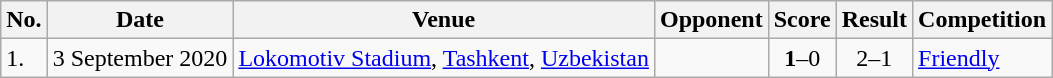<table class="wikitable">
<tr>
<th>No.</th>
<th>Date</th>
<th>Venue</th>
<th>Opponent</th>
<th>Score</th>
<th>Result</th>
<th>Competition</th>
</tr>
<tr>
<td>1.</td>
<td>3 September 2020</td>
<td><a href='#'>Lokomotiv Stadium</a>, <a href='#'>Tashkent</a>, <a href='#'>Uzbekistan</a></td>
<td></td>
<td align=center><strong>1</strong>–0</td>
<td align=center>2–1</td>
<td><a href='#'>Friendly</a></td>
</tr>
</table>
